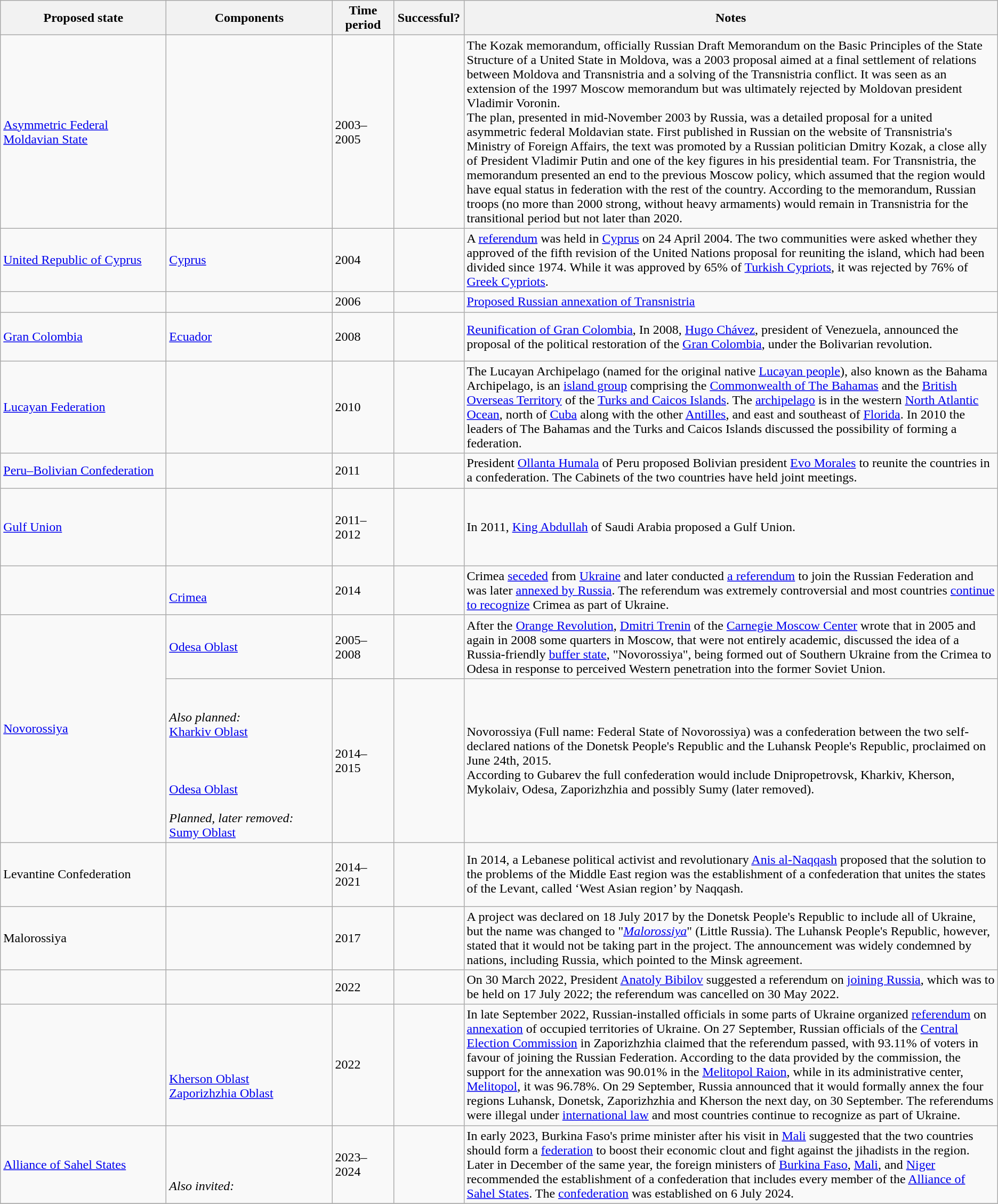<table class="wikitable sortable mw-collapsible">
<tr>
<th width="200">Proposed state</th>
<th width="200">Components</th>
<th width="70">Time period</th>
<th width="80">Successful?</th>
<th>Notes</th>
</tr>
<tr>
<td><a href='#'>Asymmetric Federal Moldavian State</a></td>
<td><br></td>
<td>2003–2005</td>
<td></td>
<td>The Kozak memorandum, officially Russian Draft Memorandum on the Basic Principles of the State Structure of a United State in Moldova, was a 2003 proposal aimed at a final settlement of relations between Moldova and Transnistria and a solving of the Transnistria conflict. It was seen as an extension of the 1997 Moscow memorandum but was ultimately rejected by Moldovan president Vladimir Voronin.<br>The plan, presented in mid-November 2003 by Russia, was a detailed proposal for a united asymmetric federal Moldavian state. First published in Russian on the website of Transnistria's Ministry of Foreign Affairs, the text was promoted by a Russian politician Dmitry Kozak, a close ally of President Vladimir Putin and one of the key figures in his presidential team. For Transnistria, the memorandum presented an end to the previous Moscow policy, which assumed that the region would have equal status in federation with the rest of the country. According to the memorandum, Russian troops (no more than 2000 strong, without heavy armaments) would remain in Transnistria for the transitional period but not later than 2020.</td>
</tr>
<tr>
<td> <a href='#'>United Republic of Cyprus</a></td>
<td> <a href='#'>Cyprus</a><br></td>
<td>2004</td>
<td></td>
<td>A <a href='#'>referendum</a> was held in <a href='#'>Cyprus</a> on 24 April 2004. The two communities were asked whether they approved of the fifth revision of the United Nations proposal for reuniting the island, which had been divided since 1974. While it was approved by 65% of <a href='#'>Turkish Cypriots</a>, it was rejected by 76% of <a href='#'>Greek Cypriots</a>.</td>
</tr>
<tr>
<td></td>
<td><br></td>
<td>2006</td>
<td></td>
<td><a href='#'>Proposed Russian annexation of Transnistria</a></td>
</tr>
<tr>
<td> <a href='#'>Gran Colombia</a></td>
<td><br> <a href='#'>Ecuador</a><br><br></td>
<td>2008</td>
<td></td>
<td><a href='#'>Reunification of Gran Colombia</a>, In 2008, <a href='#'>Hugo Chávez</a>, president of Venezuela, announced the proposal of the political restoration of the <a href='#'>Gran Colombia</a>, under the Bolivarian revolution.</td>
</tr>
<tr>
<td><a href='#'>Lucayan Federation</a></td>
<td><br></td>
<td>2010</td>
<td></td>
<td>The Lucayan Archipelago (named for the original native <a href='#'>Lucayan people</a>), also known as the Bahama Archipelago, is an <a href='#'>island group</a> comprising the <a href='#'>Commonwealth of The Bahamas</a> and the <a href='#'>British Overseas Territory</a> of the <a href='#'>Turks and Caicos Islands</a>. The <a href='#'>archipelago</a> is in the western <a href='#'>North Atlantic Ocean</a>, north of <a href='#'>Cuba</a> along with the other <a href='#'>Antilles</a>, and east and southeast of <a href='#'>Florida</a>. In 2010 the leaders of The Bahamas and the Turks and Caicos Islands discussed the possibility of forming a federation.</td>
</tr>
<tr>
<td> <a href='#'>Peru–Bolivian Confederation</a></td>
<td><br></td>
<td>2011</td>
<td></td>
<td>President <a href='#'>Ollanta Humala</a> of Peru proposed Bolivian president <a href='#'>Evo Morales</a> to reunite the countries in a confederation. The Cabinets of the two countries have held joint meetings.</td>
</tr>
<tr>
<td> <a href='#'>Gulf Union</a></td>
<td><br><br><br><br><br></td>
<td>2011–2012</td>
<td></td>
<td>In 2011, <a href='#'>King Abdullah</a> of Saudi Arabia proposed a Gulf Union.</td>
</tr>
<tr>
<td></td>
<td><br> <a href='#'>Crimea</a></td>
<td>2014</td>
<td></td>
<td>Crimea <a href='#'>seceded</a> from <a href='#'>Ukraine</a> and later conducted <a href='#'>a referendum</a> to join the Russian Federation and was later <a href='#'>annexed by Russia</a>. The referendum was extremely controversial and most countries <a href='#'>continue to recognize</a> Crimea as part of Ukraine.</td>
</tr>
<tr>
<td rowspan="2"> <a href='#'>Novorossiya</a></td>
<td><br> <a href='#'>Odesa Oblast</a><br><br></td>
<td>2005–2008</td>
<td></td>
<td>After the <a href='#'>Orange Revolution</a>, <a href='#'>Dmitri Trenin</a> of the <a href='#'>Carnegie Moscow Center</a> wrote that in 2005 and again in 2008 some quarters in Moscow, that were not entirely academic, discussed the idea of a Russia-friendly <a href='#'>buffer state</a>, "Novorossiya", being formed out of Southern Ukraine from the Crimea to Odesa in response to perceived Western penetration into the former Soviet Union.</td>
</tr>
<tr>
<td><br><br><em>Also planned:</em><br><a href='#'>Kharkiv Oblast</a><br><br><br><br> <a href='#'>Odesa Oblast</a><br><br><em>Planned, later removed:</em><br> <a href='#'>Sumy Oblast</a></td>
<td>2014–2015</td>
<td></td>
<td>Novorossiya (Full name: Federal State of Novorossiya) was a confederation between the two self-declared nations of the Donetsk People's Republic and the Luhansk People's Republic, proclaimed on June 24th, 2015.<br>According to Gubarev the full confederation would include Dnipropetrovsk, Kharkiv, Kherson, Mykolaiv, Odesa, Zaporizhzhia and possibly Sumy (later removed).</td>
</tr>
<tr>
<td>Levantine Confederation</td>
<td><br><br><br><br></td>
<td>2014–2021</td>
<td></td>
<td>In 2014, a Lebanese political activist and revolutionary <a href='#'>Anis al-Naqqash</a> proposed that the solution to the problems of the Middle East region was the establishment of a confederation that unites the states of the Levant, called ‘West Asian region’ by Naqqash.</td>
</tr>
<tr>
<td> Malorossiya</td>
<td><br></td>
<td>2017</td>
<td></td>
<td>A project was declared on 18 July 2017 by the Donetsk People's Republic to include all of Ukraine, but the name was changed to "<em><a href='#'>Malorossiya</a></em>" (Little Russia). The Luhansk People's Republic, however, stated that it would not be taking part in the project. The announcement was widely condemned by nations, including Russia, which pointed to the Minsk agreement.</td>
</tr>
<tr>
<td></td>
<td><br></td>
<td>2022</td>
<td></td>
<td>On 30 March 2022, President <a href='#'>Anatoly Bibilov</a> suggested a referendum on <a href='#'>joining Russia</a>, which was to be held on 17 July 2022; the referendum was cancelled on 30 May 2022.</td>
</tr>
<tr>
<td></td>
<td><br><br><br> <a href='#'>Kherson Oblast</a><br> <a href='#'>Zaporizhzhia Oblast</a></td>
<td>2022</td>
<td></td>
<td>In late September 2022, Russian-installed officials in some parts of Ukraine organized <a href='#'>referendum</a> on <a href='#'>annexation</a> of occupied territories of Ukraine. On 27 September, Russian officials of the <a href='#'>Central Election Commission</a> in Zaporizhzhia claimed that the referendum passed, with 93.11% of voters in favour of joining the Russian Federation. According to the data provided by the commission, the support for the annexation was 90.01% in the <a href='#'>Melitopol Raion</a>, while in its administrative center, <a href='#'>Melitopol</a>, it was 96.78%. On 29 September, Russia announced that it would formally annex the four regions Luhansk, Donetsk, Zaporizhzhia and Kherson the next day, on 30 September. The referendums were illegal under <a href='#'>international law</a> and most countries continue to recognize as part of Ukraine.</td>
</tr>
<tr>
<td> <a href='#'>Alliance of Sahel States</a></td>
<td><br><br><br><em>Also invited:</em><br></td>
<td>2023–2024</td>
<td></td>
<td>In early 2023, Burkina Faso's prime minister after his visit in <a href='#'>Mali</a> suggested that the two countries should form a <a href='#'>federation</a> to boost their economic clout and fight against the jihadists in the region. Later in December of the same year, the foreign ministers of <a href='#'>Burkina Faso</a>, <a href='#'>Mali</a>, and <a href='#'>Niger</a> recommended the establishment of a confederation that includes every member of the <a href='#'>Alliance of Sahel States</a>. The <a href='#'>confederation</a> was established on 6 July 2024.</td>
</tr>
<tr>
</tr>
</table>
